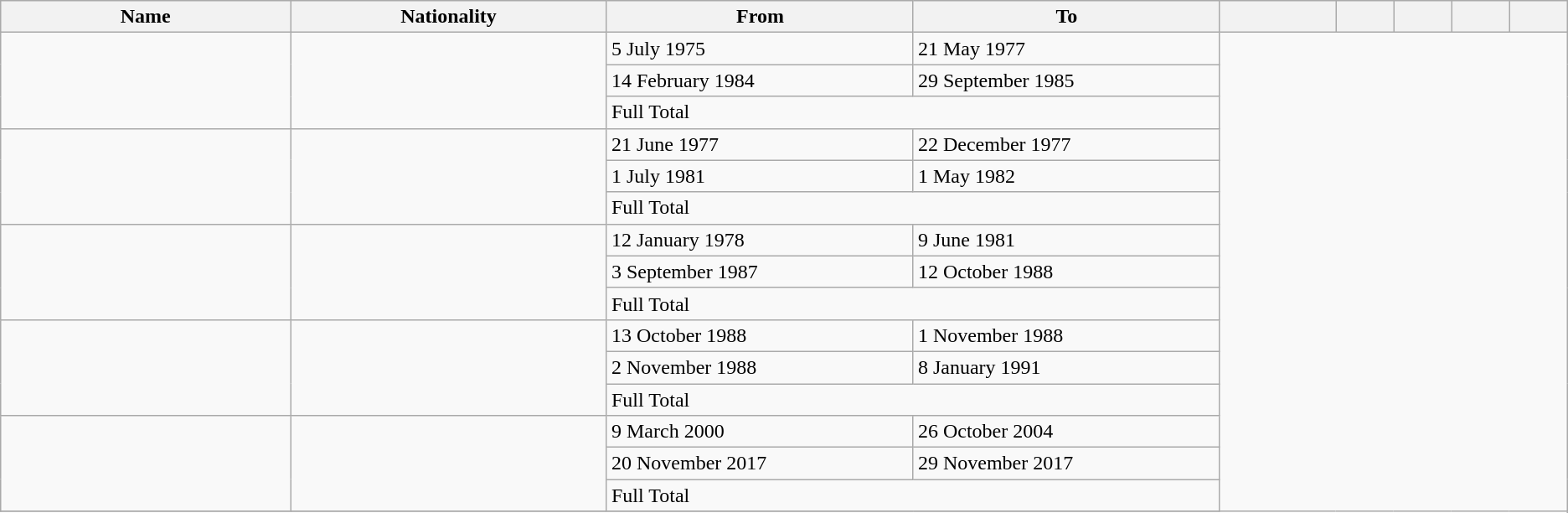<table class="wikitable sortable" style="text-align: left">
<tr bgcolor="#efefef">
<th width="5%">Name</th>
<th width="5%">Nationality</th>
<th width="5%" data-sort-type="date">From</th>
<th width="5%" data-sort-type="date">To</th>
<th width="2%" data-sort-type="number"></th>
<th width="1%" data-sort-type="number"></th>
<th width="1%" data-sort-type="number"></th>
<th width="1%" data-sort-type="number"></th>
<th width="1%" data-sort-type="number"></th>
</tr>
<tr>
<td rowspan=3 align=left></td>
<td rowspan=3></td>
<td align=left>5 July 1975</td>
<td align=left>21 May 1977<br></td>
</tr>
<tr>
<td align=left>14 February 1984</td>
<td align=left>29 September 1985<br></td>
</tr>
<tr>
<td colspan=2>Full Total<br></td>
</tr>
<tr>
<td rowspan=3 align=left></td>
<td rowspan=3></td>
<td align=left>21 June 1977</td>
<td align=left>22 December 1977<br></td>
</tr>
<tr>
<td align=left>1 July 1981</td>
<td align=left>1 May 1982<br></td>
</tr>
<tr>
<td colspan=2>Full Total<br></td>
</tr>
<tr>
<td rowspan=3 align=left></td>
<td rowspan=3></td>
<td align=left>12 January 1978</td>
<td align=left>9 June 1981<br></td>
</tr>
<tr>
<td align=left>3 September 1987</td>
<td align=left>12 October 1988<br></td>
</tr>
<tr>
<td colspan=2>Full Total<br></td>
</tr>
<tr>
<td rowspan=3 align=left></td>
<td rowspan=3></td>
<td align=left>13 October 1988</td>
<td align=left>1 November 1988<br></td>
</tr>
<tr>
<td align=left>2 November 1988</td>
<td align=left>8 January 1991<br></td>
</tr>
<tr>
<td colspan=2>Full Total<br></td>
</tr>
<tr>
<td rowspan=3 align=left></td>
<td rowspan=3></td>
<td align=left>9 March 2000</td>
<td align=left>26 October 2004<br></td>
</tr>
<tr>
<td align=left>20 November 2017</td>
<td align=left>29 November 2017<br></td>
</tr>
<tr>
<td colspan=2>Full Total<br></td>
</tr>
<tr>
</tr>
</table>
